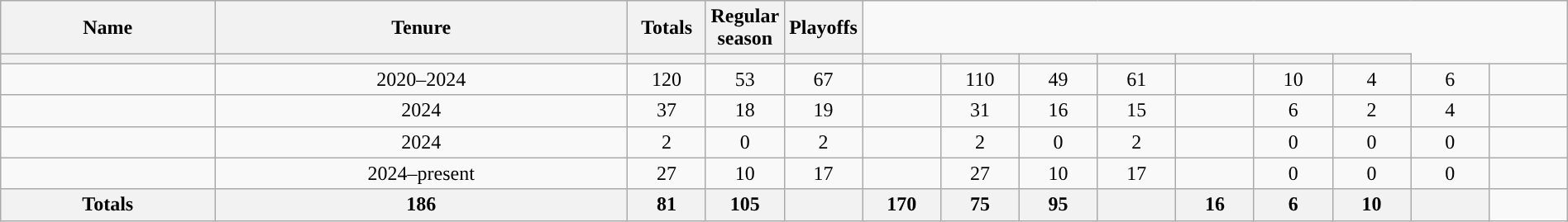<table class="wikitable sortable" style="clear:both; margin:1.5em auto; text-align:center;">
<tr>
<th>Name</th>
<th>Tenure</th>
<th>Totals</th>
<th>Regular season</th>
<th>Playoffs</th>
</tr>
<tr>
<th></th>
<th></th>
<th></th>
<th></th>
<th></th>
<th></th>
<th></th>
<th></th>
<th></th>
<th></th>
<th></th>
<th></th>
</tr>
<tr>
<td> </td>
<td>2020–2024</td>
<td style="width:5%;">120</td>
<td style="width:5%;">53</td>
<td style="width:5%;">67</td>
<td style="width:5%;"></td>
<td style="width:5%;">110</td>
<td style="width:5%;">49</td>
<td style="width:5%;">61</td>
<td style="width:5%;"></td>
<td style="width:5%;">10</td>
<td style="width:5%;">4</td>
<td style="width:5%;">6</td>
<td style="width:5%;"></td>
</tr>
<tr>
<td> </td>
<td>2024</td>
<td style="width:5%;">37</td>
<td style="width:5%;">18</td>
<td style="width:5%;">19</td>
<td style="width:5%;"></td>
<td style="width:5%;">31</td>
<td style="width:5%;">16</td>
<td style="width:5%;">15</td>
<td style="width:5%;"></td>
<td style="width:5%;">6</td>
<td style="width:5%;">2</td>
<td style="width:5%;">4</td>
<td style="width:5%;"></td>
</tr>
<tr>
<td> </td>
<td>2024</td>
<td style="width:5%;">2</td>
<td style="width:5%;">0</td>
<td style="width:5%;">2</td>
<td style="width:5%;"></td>
<td style="width:5%;">2</td>
<td style="width:5%;">0</td>
<td style="width:5%;">2</td>
<td style="width:5%;"></td>
<td style="width:5%;">0</td>
<td style="width:5%;">0</td>
<td style="width:5%;">0</td>
<td style="width:5%;"></td>
</tr>
<tr>
<td> </td>
<td>2024–present</td>
<td style="width:5%;">27</td>
<td style="width:5%;">10</td>
<td style="width:5%;">17</td>
<td style="width:5%;"></td>
<td style="width:5%;">27</td>
<td style="width:5%;">10</td>
<td style="width:5%;">17</td>
<td style="width:5%;"></td>
<td style="width:5%;">0</td>
<td style="width:5%;">0</td>
<td style="width:5%;">0</td>
<td style="width:5%;"></td>
</tr>
<tr>
<th>Totals</th>
<th>186</th>
<th>81</th>
<th>105</th>
<th></th>
<th>170</th>
<th>75</th>
<th>95</th>
<th></th>
<th>16</th>
<th>6</th>
<th>10</th>
<th></th>
</tr>
</table>
